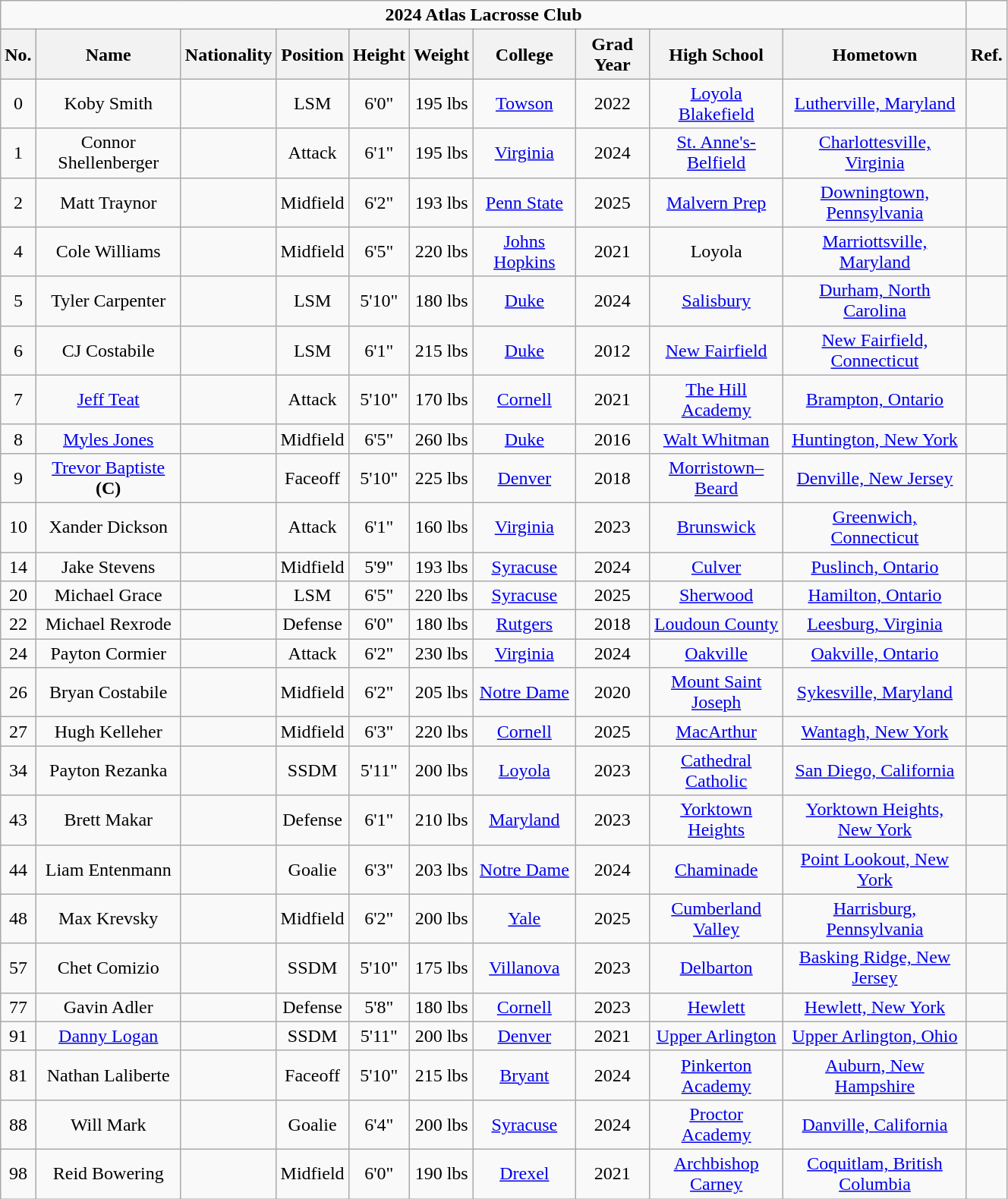<table class="wikitable" style="text-align:center; width: 70%">
<tr>
<td colspan="10"><strong>2024 Atlas Lacrosse Club</strong></td>
</tr>
<tr>
<th>No.</th>
<th>Name</th>
<th>Nationality</th>
<th>Position</th>
<th>Height</th>
<th>Weight</th>
<th>College</th>
<th>Grad Year</th>
<th>High School</th>
<th>Hometown</th>
<th>Ref.</th>
</tr>
<tr>
<td>0</td>
<td>Koby Smith</td>
<td></td>
<td>LSM</td>
<td>6'0"</td>
<td>195 lbs</td>
<td><a href='#'>Towson</a></td>
<td>2022</td>
<td><a href='#'>Loyola Blakefield</a></td>
<td><a href='#'>Lutherville, Maryland</a></td>
<td></td>
</tr>
<tr>
<td>1</td>
<td>Connor Shellenberger</td>
<td></td>
<td>Attack</td>
<td>6'1"</td>
<td>195 lbs</td>
<td><a href='#'>Virginia</a></td>
<td>2024</td>
<td><a href='#'>St. Anne's-Belfield</a></td>
<td><a href='#'>Charlottesville, Virginia</a></td>
<td></td>
</tr>
<tr>
<td>2</td>
<td>Matt Traynor</td>
<td></td>
<td>Midfield</td>
<td>6'2"</td>
<td>193 lbs</td>
<td><a href='#'>Penn State</a></td>
<td>2025</td>
<td><a href='#'>Malvern Prep</a></td>
<td><a href='#'>Downingtown, Pennsylvania</a></td>
<td></td>
</tr>
<tr>
<td>4</td>
<td>Cole Williams</td>
<td></td>
<td>Midfield</td>
<td>6'5"</td>
<td>220 lbs</td>
<td><a href='#'>Johns Hopkins</a></td>
<td>2021</td>
<td>Loyola</td>
<td><a href='#'>Marriottsville, Maryland</a></td>
<td></td>
</tr>
<tr>
<td>5</td>
<td>Tyler Carpenter</td>
<td></td>
<td>LSM</td>
<td>5'10"</td>
<td>180 lbs</td>
<td><a href='#'>Duke</a></td>
<td>2024</td>
<td><a href='#'>Salisbury</a></td>
<td><a href='#'>Durham, North Carolina</a></td>
<td></td>
</tr>
<tr>
<td>6</td>
<td>CJ Costabile</td>
<td></td>
<td>LSM</td>
<td>6'1"</td>
<td>215 lbs</td>
<td><a href='#'>Duke</a></td>
<td>2012</td>
<td><a href='#'>New Fairfield</a></td>
<td><a href='#'>New Fairfield, Connecticut</a></td>
<td></td>
</tr>
<tr>
<td>7</td>
<td><a href='#'>Jeff Teat</a></td>
<td></td>
<td>Attack</td>
<td>5'10"</td>
<td>170 lbs</td>
<td><a href='#'>Cornell</a></td>
<td>2021</td>
<td><a href='#'>The Hill Academy</a></td>
<td><a href='#'>Brampton, Ontario</a></td>
<td></td>
</tr>
<tr>
<td>8</td>
<td><a href='#'>Myles Jones</a></td>
<td></td>
<td>Midfield</td>
<td>6'5"</td>
<td>260 lbs</td>
<td><a href='#'>Duke</a></td>
<td>2016</td>
<td><a href='#'>Walt Whitman</a></td>
<td><a href='#'>Huntington, New York</a></td>
<td></td>
</tr>
<tr>
<td>9</td>
<td><a href='#'>Trevor Baptiste</a> <strong>(C)</strong></td>
<td></td>
<td>Faceoff</td>
<td>5'10"</td>
<td>225 lbs</td>
<td><a href='#'>Denver</a></td>
<td>2018</td>
<td><a href='#'>Morristown–Beard</a></td>
<td><a href='#'>Denville, New Jersey</a></td>
<td><br></td>
</tr>
<tr>
<td>10</td>
<td>Xander Dickson</td>
<td></td>
<td>Attack</td>
<td>6'1"</td>
<td>160 lbs</td>
<td><a href='#'>Virginia</a></td>
<td>2023</td>
<td><a href='#'>Brunswick</a></td>
<td><a href='#'>Greenwich, Connecticut</a></td>
<td></td>
</tr>
<tr>
<td>14</td>
<td>Jake Stevens</td>
<td></td>
<td>Midfield</td>
<td>5'9"</td>
<td>193 lbs</td>
<td><a href='#'>Syracuse</a></td>
<td>2024</td>
<td><a href='#'>Culver</a></td>
<td><a href='#'>Puslinch, Ontario</a></td>
<td></td>
</tr>
<tr>
<td>20</td>
<td>Michael Grace</td>
<td></td>
<td>LSM</td>
<td>6'5"</td>
<td>220 lbs</td>
<td><a href='#'>Syracuse</a></td>
<td>2025</td>
<td><a href='#'>Sherwood</a></td>
<td><a href='#'>Hamilton, Ontario</a></td>
<td></td>
</tr>
<tr>
<td>22</td>
<td>Michael Rexrode</td>
<td></td>
<td>Defense</td>
<td>6'0"</td>
<td>180 lbs</td>
<td><a href='#'>Rutgers</a></td>
<td>2018</td>
<td><a href='#'>Loudoun County</a></td>
<td><a href='#'>Leesburg, Virginia</a></td>
<td></td>
</tr>
<tr>
<td>24</td>
<td>Payton Cormier</td>
<td></td>
<td>Attack</td>
<td>6'2"</td>
<td>230 lbs</td>
<td><a href='#'>Virginia</a></td>
<td>2024</td>
<td><a href='#'>Oakville</a></td>
<td><a href='#'>Oakville, Ontario</a></td>
<td></td>
</tr>
<tr>
<td>26</td>
<td>Bryan Costabile</td>
<td></td>
<td>Midfield</td>
<td>6'2"</td>
<td>205 lbs</td>
<td><a href='#'>Notre Dame</a></td>
<td>2020</td>
<td><a href='#'>Mount Saint Joseph</a></td>
<td><a href='#'>Sykesville, Maryland</a></td>
<td></td>
</tr>
<tr>
<td>27</td>
<td>Hugh Kelleher</td>
<td></td>
<td>Midfield</td>
<td>6'3"</td>
<td>220 lbs</td>
<td><a href='#'>Cornell</a></td>
<td>2025</td>
<td><a href='#'>MacArthur</a></td>
<td><a href='#'>Wantagh, New York</a></td>
<td></td>
</tr>
<tr>
<td>34</td>
<td>Payton Rezanka</td>
<td></td>
<td>SSDM</td>
<td>5'11"</td>
<td>200 lbs</td>
<td><a href='#'>Loyola</a></td>
<td>2023</td>
<td><a href='#'>Cathedral Catholic</a></td>
<td><a href='#'>San Diego, California</a></td>
<td></td>
</tr>
<tr>
<td>43</td>
<td>Brett Makar</td>
<td></td>
<td>Defense</td>
<td>6'1"</td>
<td>210 lbs</td>
<td><a href='#'>Maryland</a></td>
<td>2023</td>
<td><a href='#'>Yorktown Heights</a></td>
<td><a href='#'>Yorktown Heights, New York</a></td>
<td></td>
</tr>
<tr>
<td>44</td>
<td>Liam Entenmann</td>
<td></td>
<td>Goalie</td>
<td>6'3"</td>
<td>203 lbs</td>
<td><a href='#'>Notre Dame</a></td>
<td>2024</td>
<td><a href='#'>Chaminade</a></td>
<td><a href='#'>Point Lookout, New York</a></td>
<td></td>
</tr>
<tr>
<td>48</td>
<td>Max Krevsky</td>
<td></td>
<td>Midfield</td>
<td>6'2"</td>
<td>200 lbs</td>
<td><a href='#'>Yale</a></td>
<td>2025</td>
<td><a href='#'>Cumberland Valley</a></td>
<td><a href='#'>Harrisburg, Pennsylvania</a></td>
<td></td>
</tr>
<tr>
<td>57</td>
<td>Chet Comizio</td>
<td></td>
<td>SSDM</td>
<td>5'10"</td>
<td>175 lbs</td>
<td><a href='#'>Villanova</a></td>
<td>2023</td>
<td><a href='#'>Delbarton</a></td>
<td><a href='#'>Basking Ridge, New Jersey</a></td>
<td></td>
</tr>
<tr>
<td>77</td>
<td>Gavin Adler</td>
<td></td>
<td>Defense</td>
<td>5'8"</td>
<td>180 lbs</td>
<td><a href='#'>Cornell</a></td>
<td>2023</td>
<td><a href='#'>Hewlett</a></td>
<td><a href='#'>Hewlett, New York</a></td>
<td></td>
</tr>
<tr>
<td>91</td>
<td><a href='#'>Danny Logan</a></td>
<td></td>
<td>SSDM</td>
<td>5'11"</td>
<td>200 lbs</td>
<td><a href='#'>Denver</a></td>
<td>2021</td>
<td><a href='#'>Upper Arlington</a></td>
<td><a href='#'>Upper Arlington, Ohio</a></td>
<td></td>
</tr>
<tr>
<td>81</td>
<td>Nathan Laliberte</td>
<td></td>
<td>Faceoff</td>
<td>5'10"</td>
<td>215 lbs</td>
<td><a href='#'>Bryant</a></td>
<td>2024</td>
<td><a href='#'>Pinkerton Academy</a></td>
<td><a href='#'>Auburn, New Hampshire</a></td>
<td></td>
</tr>
<tr>
<td>88</td>
<td>Will Mark</td>
<td></td>
<td>Goalie</td>
<td>6'4"</td>
<td>200 lbs</td>
<td><a href='#'>Syracuse</a></td>
<td>2024</td>
<td><a href='#'>Proctor Academy</a></td>
<td><a href='#'>Danville, California</a></td>
<td></td>
</tr>
<tr>
<td>98</td>
<td>Reid Bowering</td>
<td></td>
<td>Midfield</td>
<td>6'0"</td>
<td>190 lbs</td>
<td><a href='#'>Drexel</a></td>
<td>2021</td>
<td><a href='#'>Archbishop Carney</a></td>
<td><a href='#'>Coquitlam, British Columbia</a></td>
<td></td>
</tr>
</table>
